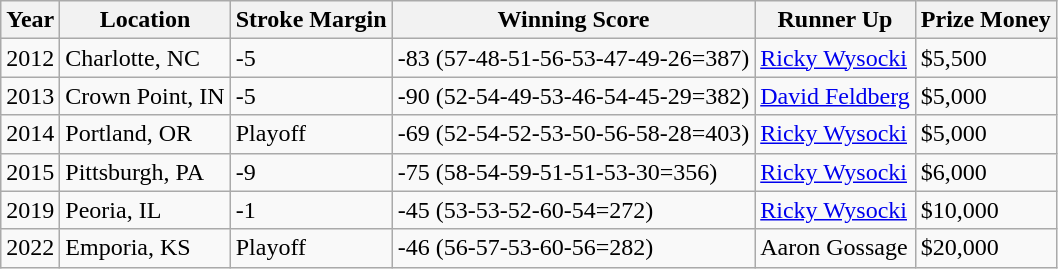<table class="wikitable">
<tr>
<th>Year</th>
<th>Location</th>
<th>Stroke Margin</th>
<th>Winning Score</th>
<th>Runner Up</th>
<th>Prize Money</th>
</tr>
<tr>
<td>2012</td>
<td>Charlotte, NC</td>
<td>-5</td>
<td>-83 (57-48-51-56-53-47-49-26=387)</td>
<td><a href='#'>Ricky Wysocki</a></td>
<td>$5,500</td>
</tr>
<tr>
<td>2013</td>
<td>Crown Point, IN</td>
<td>-5</td>
<td>-90 (52-54-49-53-46-54-45-29=382)</td>
<td><a href='#'>David Feldberg</a></td>
<td>$5,000</td>
</tr>
<tr>
<td>2014</td>
<td>Portland, OR</td>
<td>Playoff</td>
<td>-69 (52-54-52-53-50-56-58-28=403)</td>
<td><a href='#'>Ricky Wysocki</a></td>
<td>$5,000</td>
</tr>
<tr>
<td>2015</td>
<td>Pittsburgh, PA</td>
<td>-9</td>
<td>-75 (58-54-59-51-51-53-30=356)</td>
<td><a href='#'>Ricky Wysocki</a></td>
<td>$6,000</td>
</tr>
<tr>
<td>2019</td>
<td>Peoria, IL</td>
<td>-1</td>
<td>-45 (53-53-52-60-54=272)</td>
<td><a href='#'>Ricky Wysocki</a></td>
<td>$10,000</td>
</tr>
<tr>
<td>2022</td>
<td>Emporia, KS</td>
<td>Playoff</td>
<td>-46 (56-57-53-60-56=282)</td>
<td>Aaron Gossage</td>
<td>$20,000</td>
</tr>
</table>
